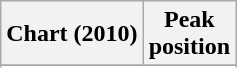<table class="wikitable sortable plainrowheaders" style="text-align:center">
<tr>
<th scope="col">Chart (2010)</th>
<th scope="col">Peak<br>position</th>
</tr>
<tr>
</tr>
<tr>
</tr>
<tr>
</tr>
</table>
